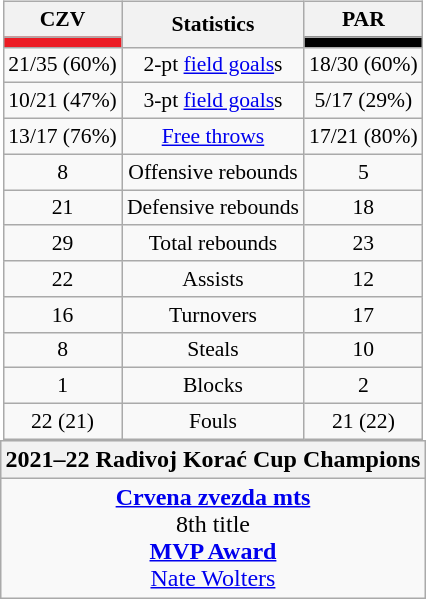<table style="width:100%;">
<tr>
<td valign=top align=right width=33%><br>













</td>
<td style="vertical-align:top; align:center; width:33%;"><br><table style="width:100%;">
<tr>
<td style="width=50%;"></td>
<td></td>
<td style="width=50%;"></td>
</tr>
</table>
<table class="wikitable" style="font-size:90%; text-align:center; margin:auto;" align=center>
<tr>
<th>CZV</th>
<th rowspan=2>Statistics</th>
<th>PAR</th>
</tr>
<tr>
<td style="background:#EC1C24;"></td>
<td style="background:#000000;"></td>
</tr>
<tr>
<td>21/35 (60%)</td>
<td>2-pt <a href='#'>field goals</a>s</td>
<td>18/30 (60%)</td>
</tr>
<tr>
<td>10/21 (47%)</td>
<td>3-pt <a href='#'>field goals</a>s</td>
<td>5/17 (29%)</td>
</tr>
<tr>
<td>13/17 (76%)</td>
<td><a href='#'>Free throws</a></td>
<td>17/21 (80%)</td>
</tr>
<tr>
<td>8</td>
<td>Offensive rebounds</td>
<td>5</td>
</tr>
<tr>
<td>21</td>
<td>Defensive rebounds</td>
<td>18</td>
</tr>
<tr>
<td>29</td>
<td>Total rebounds</td>
<td>23</td>
</tr>
<tr>
<td>22</td>
<td>Assists</td>
<td>12</td>
</tr>
<tr>
<td>16</td>
<td>Turnovers</td>
<td>17</td>
</tr>
<tr>
<td>8</td>
<td>Steals</td>
<td>10</td>
</tr>
<tr>
<td>1</td>
<td>Blocks</td>
<td>2</td>
</tr>
<tr>
<td>22 (21)</td>
<td>Fouls</td>
<td>21 (22)</td>
</tr>
</table>

<table class=wikitable style="text-align:center; margin:auto">
<tr>
<th>2021–22 Radivoj Korać Cup Champions</th>
</tr>
<tr>
<td><strong><a href='#'>Crvena zvezda mts</a></strong><br>8th title<br><strong><a href='#'>MVP Award</a></strong><br> <a href='#'>Nate Wolters</a></td>
</tr>
</table>
</td>
<td style="vertical-align:top; align:left; width:33%;"><br>













</td>
</tr>
</table>
